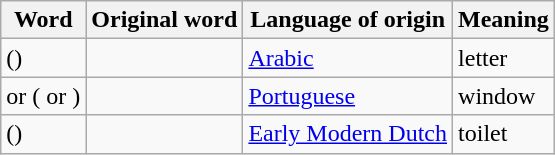<table class="wikitable">
<tr>
<th scope="col">Word</th>
<th scope="col">Original word</th>
<th scope="col">Language of origin</th>
<th scope="col">Meaning</th>
</tr>
<tr>
<td> ()</td>
<td></td>
<td><a href='#'>Arabic</a></td>
<td>letter</td>
</tr>
<tr>
<td> or  ( or )</td>
<td></td>
<td><a href='#'>Portuguese</a></td>
<td>window</td>
</tr>
<tr>
<td> ()</td>
<td></td>
<td><a href='#'>Early Modern Dutch</a></td>
<td>toilet</td>
</tr>
</table>
